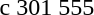<table class="toccolours">
<tr>
<td>c 301 555</td>
</tr>
</table>
